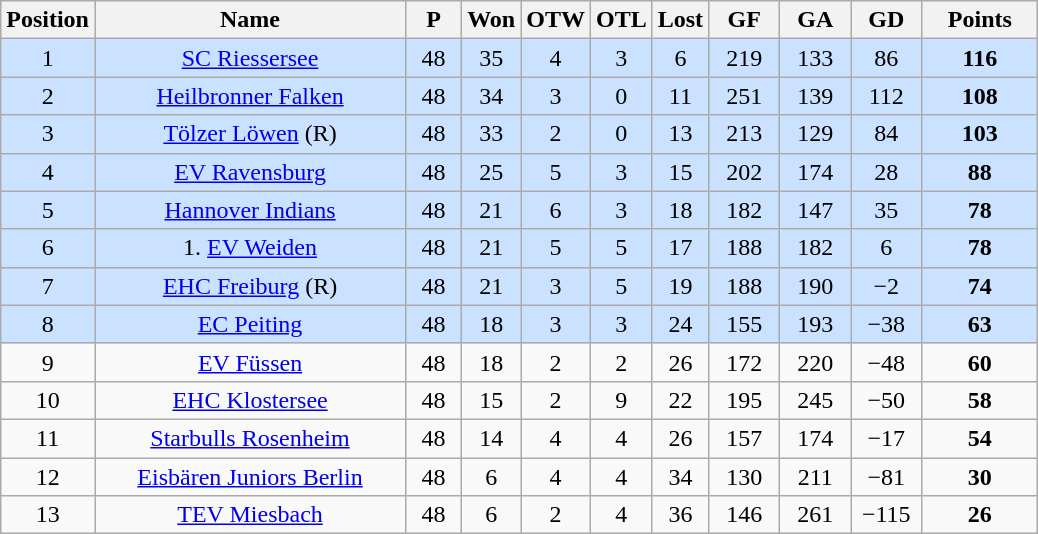<table class="wikitable">
<tr>
<th width="30">Position</th>
<th width="200">Name</th>
<th width="30">P</th>
<th width="30">Won</th>
<th width="30">OTW</th>
<th width="30">OTL</th>
<th width="30">Lost</th>
<th width="40">GF</th>
<th width="40">GA</th>
<th width="40">GD</th>
<th width="70">Points</th>
</tr>
<tr bgcolor=#CAE1FF align="center">
<td>1</td>
<td><a href='#'>SC Riessersee</a></td>
<td>48</td>
<td>35</td>
<td>4</td>
<td>3</td>
<td>6</td>
<td>219</td>
<td>133</td>
<td>86</td>
<td><strong>116</strong></td>
</tr>
<tr bgcolor=#CAE1FF align="center">
<td>2</td>
<td><a href='#'>Heilbronner Falken</a></td>
<td>48</td>
<td>34</td>
<td>3</td>
<td>0</td>
<td>11</td>
<td>251</td>
<td>139</td>
<td>112</td>
<td><strong>108</strong></td>
</tr>
<tr bgcolor=#CAE1FF align="center">
<td>3</td>
<td><a href='#'>Tölzer Löwen</a> (R)</td>
<td>48</td>
<td>33</td>
<td>2</td>
<td>0</td>
<td>13</td>
<td>213</td>
<td>129</td>
<td>84</td>
<td><strong>103</strong></td>
</tr>
<tr bgcolor=#CAE1FF align="center">
<td>4</td>
<td><a href='#'>EV Ravensburg</a></td>
<td>48</td>
<td>25</td>
<td>5</td>
<td>3</td>
<td>15</td>
<td>202</td>
<td>174</td>
<td>28</td>
<td><strong>88</strong></td>
</tr>
<tr bgcolor=#CAE1FF align="center">
<td>5</td>
<td><a href='#'>Hannover Indians</a></td>
<td>48</td>
<td>21</td>
<td>6</td>
<td>3</td>
<td>18</td>
<td>182</td>
<td>147</td>
<td>35</td>
<td><strong>78</strong></td>
</tr>
<tr bgcolor=#CAE1FF align="center">
<td>6</td>
<td>1. <a href='#'>EV Weiden</a></td>
<td>48</td>
<td>21</td>
<td>5</td>
<td>5</td>
<td>17</td>
<td>188</td>
<td>182</td>
<td>6</td>
<td><strong>78</strong></td>
</tr>
<tr bgcolor=#CAE1FF align="center">
<td>7</td>
<td><a href='#'>EHC Freiburg</a> (R)</td>
<td>48</td>
<td>21</td>
<td>3</td>
<td>5</td>
<td>19</td>
<td>188</td>
<td>190</td>
<td>−2</td>
<td><strong>74</strong></td>
</tr>
<tr bgcolor=#CAE1FF align="center">
<td>8</td>
<td><a href='#'>EC Peiting</a></td>
<td>48</td>
<td>18</td>
<td>3</td>
<td>3</td>
<td>24</td>
<td>155</td>
<td>193</td>
<td>−38</td>
<td><strong>63</strong></td>
</tr>
<tr align="center">
<td>9</td>
<td><a href='#'>EV Füssen</a></td>
<td>48</td>
<td>18</td>
<td>2</td>
<td>2</td>
<td>26</td>
<td>172</td>
<td>220</td>
<td>−48</td>
<td><strong>60</strong></td>
</tr>
<tr align="center">
<td>10</td>
<td><a href='#'>EHC Klostersee</a></td>
<td>48</td>
<td>15</td>
<td>2</td>
<td>9</td>
<td>22</td>
<td>195</td>
<td>245</td>
<td>−50</td>
<td><strong>58</strong></td>
</tr>
<tr align="center">
<td>11</td>
<td><a href='#'>Starbulls Rosenheim</a></td>
<td>48</td>
<td>14</td>
<td>4</td>
<td>4</td>
<td>26</td>
<td>157</td>
<td>174</td>
<td>−17</td>
<td><strong>54</strong></td>
</tr>
<tr align="center">
<td>12</td>
<td><a href='#'>Eisbären Juniors Berlin</a></td>
<td>48</td>
<td>6</td>
<td>4</td>
<td>4</td>
<td>34</td>
<td>130</td>
<td>211</td>
<td>−81</td>
<td><strong>30</strong></td>
</tr>
<tr align="center">
<td>13</td>
<td><a href='#'>TEV Miesbach</a></td>
<td>48</td>
<td>6</td>
<td>2</td>
<td>4</td>
<td>36</td>
<td>146</td>
<td>261</td>
<td>−115</td>
<td><strong>26</strong></td>
</tr>
</table>
